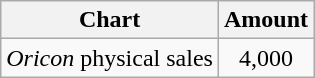<table class="wikitable">
<tr>
<th>Chart</th>
<th>Amount</th>
</tr>
<tr>
<td><em>Oricon</em> physical sales</td>
<td align="center">4,000</td>
</tr>
</table>
